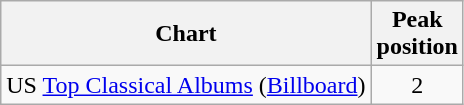<table class="wikitable">
<tr>
<th>Chart</th>
<th>Peak<br>position</th>
</tr>
<tr>
<td>US <a href='#'>Top Classical Albums</a> (<a href='#'>Billboard</a>)</td>
<td align="center">2</td>
</tr>
</table>
